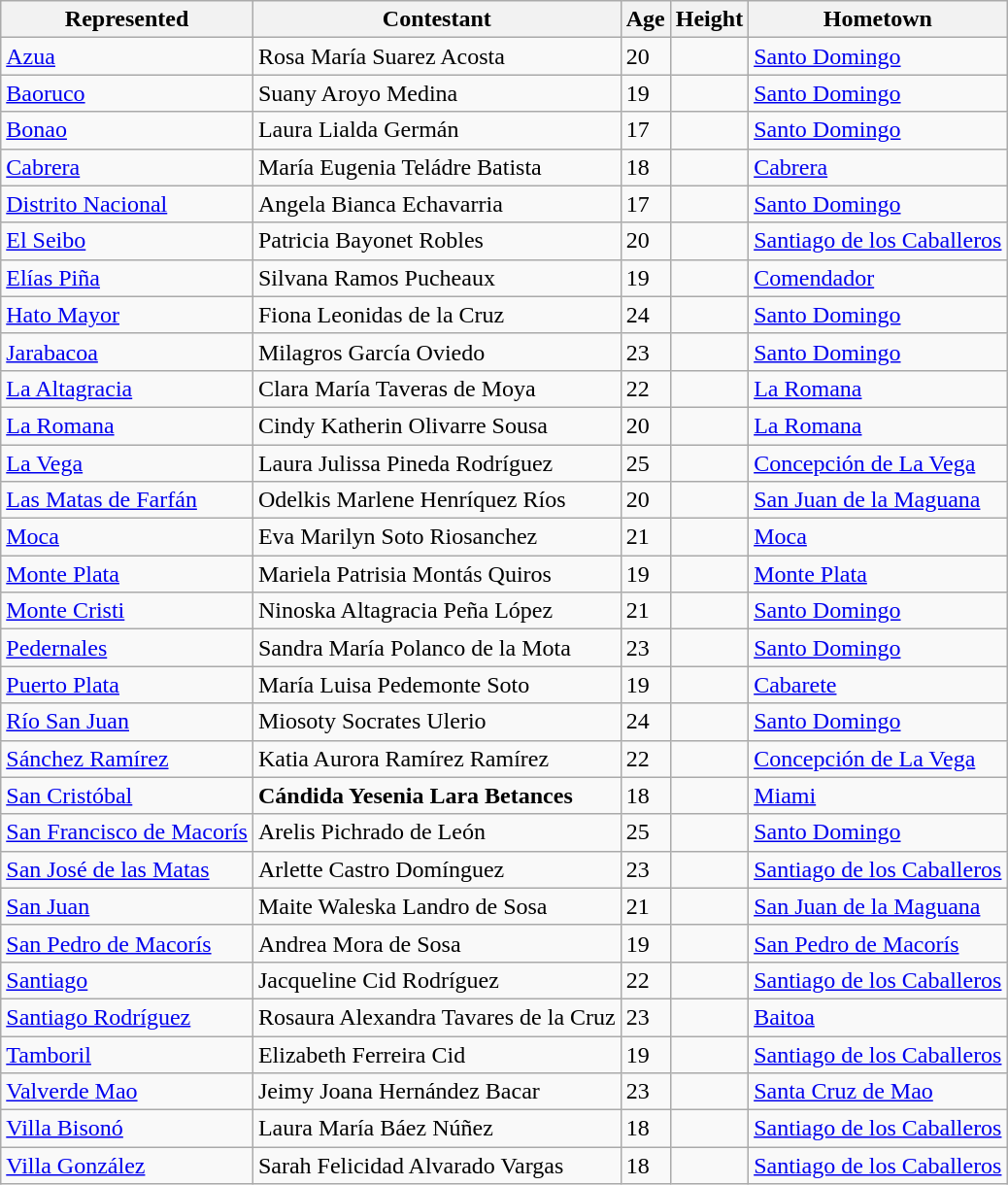<table class="sortable wikitable">
<tr>
<th>Represented</th>
<th>Contestant</th>
<th>Age</th>
<th>Height</th>
<th>Hometown</th>
</tr>
<tr>
<td><a href='#'>Azua</a></td>
<td>Rosa María Suarez Acosta</td>
<td>20</td>
<td></td>
<td><a href='#'>Santo Domingo</a></td>
</tr>
<tr>
<td><a href='#'>Baoruco</a></td>
<td>Suany Aroyo Medina</td>
<td>19</td>
<td></td>
<td><a href='#'>Santo Domingo</a></td>
</tr>
<tr>
<td><a href='#'>Bonao</a></td>
<td>Laura Lialda Germán</td>
<td>17</td>
<td></td>
<td><a href='#'>Santo Domingo</a></td>
</tr>
<tr>
<td><a href='#'>Cabrera</a></td>
<td>María Eugenia Teládre Batista</td>
<td>18</td>
<td></td>
<td><a href='#'>Cabrera</a></td>
</tr>
<tr>
<td><a href='#'>Distrito Nacional</a></td>
<td>Angela Bianca Echavarria</td>
<td>17</td>
<td></td>
<td><a href='#'>Santo Domingo</a></td>
</tr>
<tr>
<td><a href='#'>El Seibo</a></td>
<td>Patricia Bayonet Robles</td>
<td>20</td>
<td></td>
<td><a href='#'>Santiago de los Caballeros</a></td>
</tr>
<tr>
<td><a href='#'>Elías Piña</a></td>
<td>Silvana Ramos Pucheaux</td>
<td>19</td>
<td></td>
<td><a href='#'>Comendador</a></td>
</tr>
<tr>
<td><a href='#'>Hato Mayor</a></td>
<td>Fiona Leonidas de la Cruz</td>
<td>24</td>
<td></td>
<td><a href='#'>Santo Domingo</a></td>
</tr>
<tr>
<td><a href='#'>Jarabacoa</a></td>
<td>Milagros García Oviedo</td>
<td>23</td>
<td></td>
<td><a href='#'>Santo Domingo</a></td>
</tr>
<tr>
<td><a href='#'>La Altagracia</a></td>
<td>Clara María Taveras de Moya</td>
<td>22</td>
<td></td>
<td><a href='#'>La Romana</a></td>
</tr>
<tr>
<td><a href='#'>La Romana</a></td>
<td>Cindy Katherin Olivarre Sousa</td>
<td>20</td>
<td></td>
<td><a href='#'>La Romana</a></td>
</tr>
<tr>
<td><a href='#'>La Vega</a></td>
<td>Laura Julissa Pineda Rodríguez</td>
<td>25</td>
<td></td>
<td><a href='#'>Concepción de La Vega</a></td>
</tr>
<tr>
<td><a href='#'>Las Matas de Farfán</a></td>
<td>Odelkis Marlene Henríquez Ríos</td>
<td>20</td>
<td></td>
<td><a href='#'>San Juan de la Maguana</a></td>
</tr>
<tr>
<td><a href='#'>Moca</a></td>
<td>Eva Marilyn Soto Riosanchez</td>
<td>21</td>
<td></td>
<td><a href='#'>Moca</a></td>
</tr>
<tr>
<td><a href='#'>Monte Plata</a></td>
<td>Mariela Patrisia Montás Quiros</td>
<td>19</td>
<td></td>
<td><a href='#'>Monte Plata</a></td>
</tr>
<tr>
<td><a href='#'>Monte Cristi</a></td>
<td>Ninoska Altagracia Peña López</td>
<td>21</td>
<td></td>
<td><a href='#'>Santo Domingo</a></td>
</tr>
<tr>
<td><a href='#'>Pedernales</a></td>
<td>Sandra María Polanco de la Mota</td>
<td>23</td>
<td></td>
<td><a href='#'>Santo Domingo</a></td>
</tr>
<tr>
<td><a href='#'>Puerto Plata</a></td>
<td>María Luisa Pedemonte Soto</td>
<td>19</td>
<td></td>
<td><a href='#'>Cabarete</a></td>
</tr>
<tr>
<td><a href='#'>Río San Juan</a></td>
<td>Miosoty Socrates Ulerio</td>
<td>24</td>
<td></td>
<td><a href='#'>Santo Domingo</a></td>
</tr>
<tr>
<td><a href='#'>Sánchez Ramírez</a></td>
<td>Katia Aurora Ramírez Ramírez</td>
<td>22</td>
<td></td>
<td><a href='#'>Concepción de La Vega</a></td>
</tr>
<tr>
<td><a href='#'>San Cristóbal</a></td>
<td><strong>Cándida Yesenia Lara Betances</strong></td>
<td>18</td>
<td></td>
<td><a href='#'>Miami</a></td>
</tr>
<tr>
<td><a href='#'>San Francisco de Macorís</a></td>
<td>Arelis Pichrado de León</td>
<td>25</td>
<td></td>
<td><a href='#'>Santo Domingo</a></td>
</tr>
<tr>
<td><a href='#'>San José de las Matas</a></td>
<td>Arlette Castro Domínguez</td>
<td>23</td>
<td></td>
<td><a href='#'>Santiago de los Caballeros</a></td>
</tr>
<tr>
<td><a href='#'>San Juan</a></td>
<td>Maite Waleska Landro de Sosa</td>
<td>21</td>
<td></td>
<td><a href='#'>San Juan de la Maguana</a></td>
</tr>
<tr>
<td><a href='#'>San Pedro de Macorís</a></td>
<td>Andrea Mora de Sosa</td>
<td>19</td>
<td></td>
<td><a href='#'>San Pedro de Macorís</a></td>
</tr>
<tr>
<td><a href='#'>Santiago</a></td>
<td>Jacqueline Cid Rodríguez</td>
<td>22</td>
<td></td>
<td><a href='#'>Santiago de los Caballeros</a></td>
</tr>
<tr>
<td><a href='#'>Santiago Rodríguez</a></td>
<td>Rosaura Alexandra Tavares de la Cruz</td>
<td>23</td>
<td></td>
<td><a href='#'>Baitoa</a></td>
</tr>
<tr>
<td><a href='#'>Tamboril</a></td>
<td>Elizabeth Ferreira Cid</td>
<td>19</td>
<td></td>
<td><a href='#'>Santiago de los Caballeros</a></td>
</tr>
<tr>
<td><a href='#'>Valverde Mao</a></td>
<td>Jeimy Joana Hernández Bacar</td>
<td>23</td>
<td></td>
<td><a href='#'>Santa Cruz de Mao</a></td>
</tr>
<tr>
<td><a href='#'>Villa Bisonó</a></td>
<td>Laura María Báez Núñez</td>
<td>18</td>
<td></td>
<td><a href='#'>Santiago de los Caballeros</a></td>
</tr>
<tr>
<td><a href='#'>Villa González</a></td>
<td>Sarah Felicidad Alvarado Vargas</td>
<td>18</td>
<td></td>
<td><a href='#'>Santiago de los Caballeros</a></td>
</tr>
</table>
